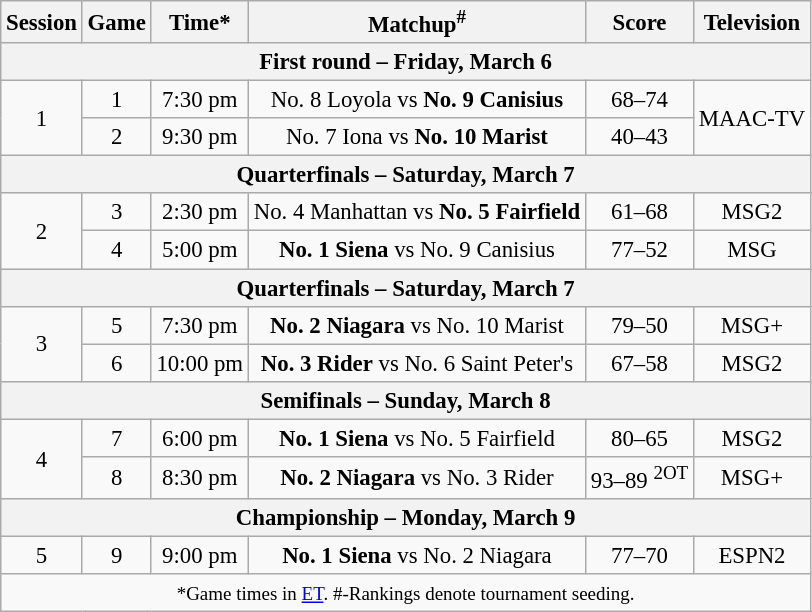<table class="wikitable" style="font-size:95%;text-align:center">
<tr>
<th>Session</th>
<th>Game</th>
<th>Time*</th>
<th>Matchup<sup>#</sup></th>
<th>Score</th>
<th>Television</th>
</tr>
<tr>
<th colspan=7>First round – Friday, March 6</th>
</tr>
<tr>
<td rowspan=2>1</td>
<td>1</td>
<td>7:30 pm</td>
<td>No. 8 Loyola vs <strong>No. 9 Canisius</strong></td>
<td>68–74</td>
<td rowspan=2>MAAC-TV</td>
</tr>
<tr>
<td>2</td>
<td>9:30 pm</td>
<td>No. 7 Iona vs <strong>No. 10 Marist</strong></td>
<td>40–43</td>
</tr>
<tr>
<th colspan=7>Quarterfinals – Saturday, March 7</th>
</tr>
<tr>
<td rowspan=2>2</td>
<td>3</td>
<td>2:30 pm</td>
<td>No. 4 Manhattan vs <strong>No. 5 Fairfield</strong></td>
<td>61–68</td>
<td>MSG2</td>
</tr>
<tr>
<td>4</td>
<td>5:00 pm</td>
<td><strong>No. 1 Siena</strong> vs No. 9 Canisius</td>
<td>77–52</td>
<td>MSG</td>
</tr>
<tr>
<th colspan=7>Quarterfinals – Saturday, March 7</th>
</tr>
<tr>
<td rowspan=2>3</td>
<td>5</td>
<td>7:30 pm</td>
<td><strong>No. 2 Niagara</strong> vs No. 10 Marist</td>
<td>79–50</td>
<td>MSG+</td>
</tr>
<tr>
<td>6</td>
<td>10:00 pm</td>
<td><strong>No. 3 Rider</strong> vs No. 6 Saint Peter's</td>
<td>67–58</td>
<td>MSG2</td>
</tr>
<tr>
<th colspan=7>Semifinals – Sunday, March 8</th>
</tr>
<tr>
<td rowspan=2>4</td>
<td>7</td>
<td>6:00 pm</td>
<td><strong>No. 1 Siena</strong> vs No. 5 Fairfield</td>
<td>80–65</td>
<td>MSG2</td>
</tr>
<tr>
<td>8</td>
<td>8:30 pm</td>
<td><strong>No. 2 Niagara</strong> vs No. 3 Rider</td>
<td>93–89 <sup>2OT</sup></td>
<td>MSG+</td>
</tr>
<tr>
<th colspan=7>Championship – Monday, March 9</th>
</tr>
<tr>
<td>5</td>
<td>9</td>
<td>9:00 pm</td>
<td><strong>No. 1 Siena</strong> vs No. 2 Niagara</td>
<td>77–70</td>
<td>ESPN2</td>
</tr>
<tr>
<td colspan=6><small>*Game times in <a href='#'>ET</a>. #-Rankings denote tournament seeding.</small></td>
</tr>
</table>
